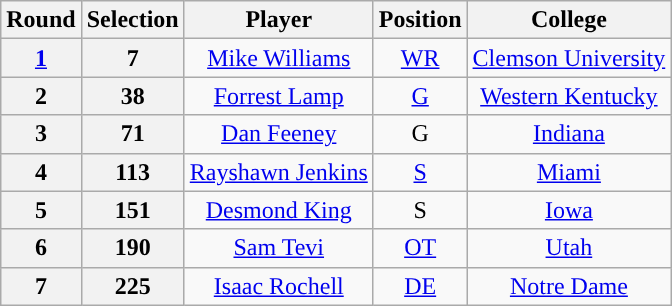<table class="wikitable" style="text-align:center">
<tr>
<th>Round</th>
<th>Selection</th>
<th>Player</th>
<th>Position</th>
<th>College</th>
</tr>
<tr>
<th><a href='#'>1</a></th>
<th>7</th>
<td><a href='#'>Mike Williams</a></td>
<td><a href='#'>WR</a></td>
<td><a href='#'>Clemson University</a></td>
</tr>
<tr>
<th>2</th>
<th>38</th>
<td><a href='#'>Forrest Lamp</a></td>
<td><a href='#'>G</a></td>
<td><a href='#'>Western Kentucky</a></td>
</tr>
<tr>
<th>3</th>
<th>71</th>
<td><a href='#'>Dan Feeney</a></td>
<td>G</td>
<td><a href='#'>Indiana</a></td>
</tr>
<tr>
<th>4</th>
<th>113</th>
<td><a href='#'>Rayshawn Jenkins</a></td>
<td><a href='#'>S</a></td>
<td><a href='#'>Miami</a></td>
</tr>
<tr>
<th>5</th>
<th>151</th>
<td><a href='#'>Desmond King</a></td>
<td>S</td>
<td><a href='#'>Iowa</a></td>
</tr>
<tr>
<th>6</th>
<th>190</th>
<td><a href='#'>Sam Tevi</a></td>
<td><a href='#'>OT</a></td>
<td><a href='#'>Utah</a></td>
</tr>
<tr>
<th>7</th>
<th>225</th>
<td><a href='#'>Isaac Rochell</a></td>
<td><a href='#'>DE</a></td>
<td><a href='#'>Notre Dame</a></td>
</tr>
</table>
